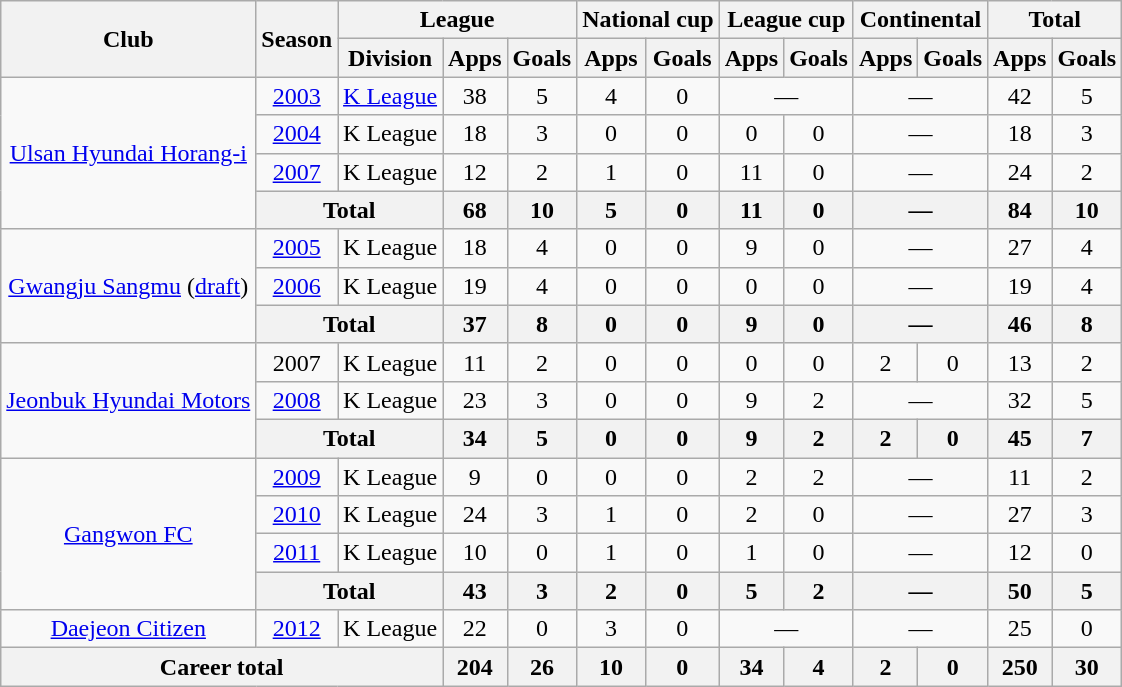<table class="wikitable" style="text-align:center">
<tr>
<th rowspan=2>Club</th>
<th rowspan=2>Season</th>
<th colspan=3>League</th>
<th colspan=2>National cup</th>
<th colspan=2>League cup</th>
<th colspan=2>Continental</th>
<th colspan=2>Total</th>
</tr>
<tr>
<th>Division</th>
<th>Apps</th>
<th>Goals</th>
<th>Apps</th>
<th>Goals</th>
<th>Apps</th>
<th>Goals</th>
<th>Apps</th>
<th>Goals</th>
<th>Apps</th>
<th>Goals</th>
</tr>
<tr>
<td rowspan=4><a href='#'>Ulsan Hyundai Horang-i</a></td>
<td><a href='#'>2003</a></td>
<td><a href='#'>K League</a></td>
<td>38</td>
<td>5</td>
<td>4</td>
<td>0</td>
<td colspan="2">—</td>
<td colspan="2">—</td>
<td>42</td>
<td>5</td>
</tr>
<tr>
<td><a href='#'>2004</a></td>
<td>K League</td>
<td>18</td>
<td>3</td>
<td>0</td>
<td>0</td>
<td>0</td>
<td>0</td>
<td colspan="2">—</td>
<td>18</td>
<td>3</td>
</tr>
<tr>
<td><a href='#'>2007</a></td>
<td>K League</td>
<td>12</td>
<td>2</td>
<td>1</td>
<td>0</td>
<td>11</td>
<td>0</td>
<td colspan="2">—</td>
<td>24</td>
<td>2</td>
</tr>
<tr>
<th colspan="2">Total</th>
<th>68</th>
<th>10</th>
<th>5</th>
<th>0</th>
<th>11</th>
<th>0</th>
<th colspan="2">—</th>
<th>84</th>
<th>10</th>
</tr>
<tr>
<td rowspan=3><a href='#'>Gwangju Sangmu</a> (<a href='#'>draft</a>)</td>
<td><a href='#'>2005</a></td>
<td>K League</td>
<td>18</td>
<td>4</td>
<td>0</td>
<td>0</td>
<td>9</td>
<td>0</td>
<td colspan="2">—</td>
<td>27</td>
<td>4</td>
</tr>
<tr>
<td><a href='#'>2006</a></td>
<td>K League</td>
<td>19</td>
<td>4</td>
<td>0</td>
<td>0</td>
<td>0</td>
<td>0</td>
<td colspan="2">—</td>
<td>19</td>
<td>4</td>
</tr>
<tr>
<th colspan="2">Total</th>
<th>37</th>
<th>8</th>
<th>0</th>
<th>0</th>
<th>9</th>
<th>0</th>
<th colspan="2">—</th>
<th>46</th>
<th>8</th>
</tr>
<tr>
<td rowspan=3><a href='#'>Jeonbuk Hyundai Motors</a></td>
<td>2007</td>
<td>K League</td>
<td>11</td>
<td>2</td>
<td>0</td>
<td>0</td>
<td>0</td>
<td>0</td>
<td>2</td>
<td>0</td>
<td>13</td>
<td>2</td>
</tr>
<tr>
<td><a href='#'>2008</a></td>
<td>K League</td>
<td>23</td>
<td>3</td>
<td>0</td>
<td>0</td>
<td>9</td>
<td>2</td>
<td colspan="2">—</td>
<td>32</td>
<td>5</td>
</tr>
<tr>
<th colspan="2">Total</th>
<th>34</th>
<th>5</th>
<th>0</th>
<th>0</th>
<th>9</th>
<th>2</th>
<th>2</th>
<th>0</th>
<th>45</th>
<th>7</th>
</tr>
<tr>
<td rowspan=4><a href='#'>Gangwon FC</a></td>
<td><a href='#'>2009</a></td>
<td>K League</td>
<td>9</td>
<td>0</td>
<td>0</td>
<td>0</td>
<td>2</td>
<td>2</td>
<td colspan="2">—</td>
<td>11</td>
<td>2</td>
</tr>
<tr>
<td><a href='#'>2010</a></td>
<td>K League</td>
<td>24</td>
<td>3</td>
<td>1</td>
<td>0</td>
<td>2</td>
<td>0</td>
<td colspan="2">—</td>
<td>27</td>
<td>3</td>
</tr>
<tr>
<td><a href='#'>2011</a></td>
<td>K League</td>
<td>10</td>
<td>0</td>
<td>1</td>
<td>0</td>
<td>1</td>
<td>0</td>
<td colspan="2">—</td>
<td>12</td>
<td>0</td>
</tr>
<tr>
<th colspan="2">Total</th>
<th>43</th>
<th>3</th>
<th>2</th>
<th>0</th>
<th>5</th>
<th>2</th>
<th colspan="2">—</th>
<th>50</th>
<th>5</th>
</tr>
<tr>
<td><a href='#'>Daejeon Citizen</a></td>
<td><a href='#'>2012</a></td>
<td>K League</td>
<td>22</td>
<td>0</td>
<td>3</td>
<td>0</td>
<td colspan="2">—</td>
<td colspan="2">—</td>
<td>25</td>
<td>0</td>
</tr>
<tr>
<th colspan=3>Career total</th>
<th>204</th>
<th>26</th>
<th>10</th>
<th>0</th>
<th>34</th>
<th>4</th>
<th>2</th>
<th>0</th>
<th>250</th>
<th>30</th>
</tr>
</table>
